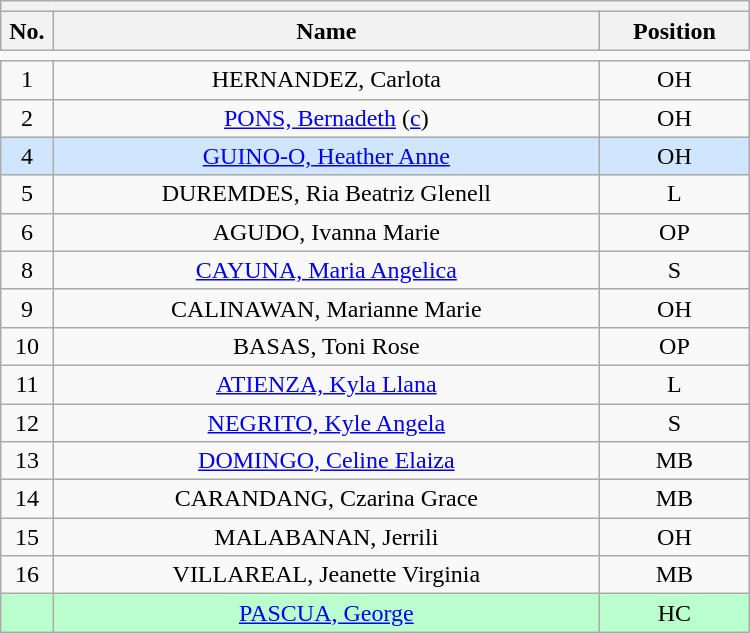<table class='wikitable mw-collapsible' style="text-align: center; width: 500px; border: none">
<tr>
<th style='text-align: left;' colspan=3></th>
</tr>
<tr>
<th style='width: 7%;'>No.</th>
<th>Name</th>
<th style='width: 20%;'>Position</th>
</tr>
<tr>
<td style='border: none;'></td>
</tr>
<tr>
<td>1</td>
<td>HERNANDEZ, Carlota</td>
<td>OH</td>
</tr>
<tr>
<td>2</td>
<td><a href='#'>PONS, Bernadeth</a> (<a href='#'>c</a>)</td>
<td>OH</td>
</tr>
<tr bgcolor=#D0E6FF>
<td>4</td>
<td><a href='#'>GUINO-O, Heather Anne</a></td>
<td>OH</td>
</tr>
<tr>
<td>5</td>
<td>DUREMDES, Ria Beatriz Glenell</td>
<td>L</td>
</tr>
<tr>
<td>6</td>
<td>AGUDO, Ivanna Marie</td>
<td>OP</td>
</tr>
<tr>
<td>8</td>
<td><a href='#'>CAYUNA, Maria Angelica</a></td>
<td>S</td>
</tr>
<tr>
<td>9</td>
<td>CALINAWAN, Marianne Marie</td>
<td>OH</td>
</tr>
<tr>
<td>10</td>
<td>BASAS, Toni Rose</td>
<td>OP</td>
</tr>
<tr>
<td>11</td>
<td><a href='#'>ATIENZA, Kyla Llana</a></td>
<td>L</td>
</tr>
<tr>
<td>12</td>
<td><a href='#'>NEGRITO, Kyle Angela</a></td>
<td>S</td>
</tr>
<tr>
<td>13</td>
<td><a href='#'>DOMINGO, Celine Elaiza</a></td>
<td>MB</td>
</tr>
<tr>
<td>14</td>
<td>CARANDANG, Czarina Grace</td>
<td>MB</td>
</tr>
<tr>
<td>15</td>
<td>MALABANAN, Jerrili</td>
<td>OH</td>
</tr>
<tr>
<td>16</td>
<td>VILLAREAL, Jeanette Virginia</td>
<td>MB</td>
</tr>
<tr bgcolor=#BBFFCC>
<td></td>
<td><a href='#'>PASCUA, George</a></td>
<td>HC</td>
</tr>
</table>
